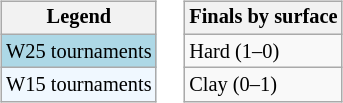<table>
<tr valign=top>
<td><br><table class="wikitable" style=font-size:85%;>
<tr>
<th>Legend</th>
</tr>
<tr style="background:lightblue;">
<td>W25 tournaments</td>
</tr>
<tr style="background:#f0f8ff;">
<td>W15 tournaments</td>
</tr>
</table>
</td>
<td><br><table class="wikitable" style=font-size:85%;>
<tr>
<th>Finals by surface</th>
</tr>
<tr>
<td>Hard (1–0)</td>
</tr>
<tr>
<td>Clay (0–1)</td>
</tr>
</table>
</td>
</tr>
</table>
